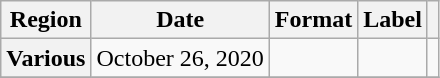<table class="wikitable plainrowheaders">
<tr>
<th scope="col">Region</th>
<th scope="col">Date</th>
<th scope="col">Format</th>
<th scope="col">Label</th>
<th scope="col"></th>
</tr>
<tr>
<th scope="row">Various</th>
<td>October 26, 2020</td>
<td></td>
<td></td>
<td align="center"></td>
</tr>
<tr>
</tr>
</table>
